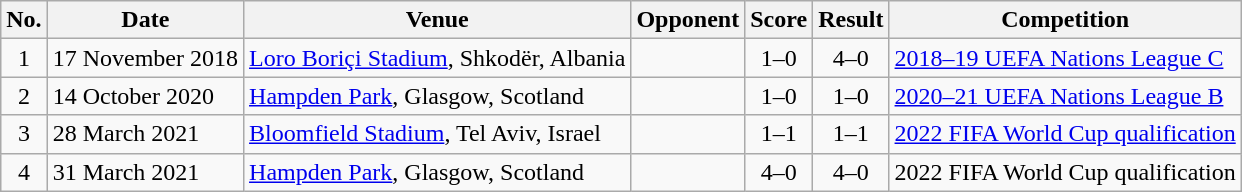<table class="wikitable sortable">
<tr>
<th scope="col">No.</th>
<th scope="col">Date</th>
<th scope="col">Venue</th>
<th scope="col">Opponent</th>
<th scope="col">Score</th>
<th scope="col">Result</th>
<th scope="col">Competition</th>
</tr>
<tr>
<td style="text-align:center">1</td>
<td>17 November 2018</td>
<td><a href='#'>Loro Boriçi Stadium</a>, Shkodër, Albania</td>
<td></td>
<td style="text-align:center">1–0</td>
<td style="text-align:center">4–0</td>
<td><a href='#'>2018–19 UEFA Nations League C</a></td>
</tr>
<tr>
<td style="text-align:center">2</td>
<td>14 October 2020</td>
<td><a href='#'>Hampden Park</a>, Glasgow, Scotland</td>
<td></td>
<td style="text-align:center">1–0</td>
<td style="text-align:center">1–0</td>
<td><a href='#'>2020–21 UEFA Nations League B</a></td>
</tr>
<tr>
<td style="text-align:center">3</td>
<td>28 March 2021</td>
<td><a href='#'>Bloomfield Stadium</a>, Tel Aviv, Israel</td>
<td></td>
<td style="text-align:center">1–1</td>
<td align="center">1–1</td>
<td><a href='#'>2022 FIFA World Cup qualification</a></td>
</tr>
<tr>
<td style="text-align:center">4</td>
<td>31 March 2021</td>
<td><a href='#'>Hampden Park</a>, Glasgow, Scotland</td>
<td></td>
<td style="text-align:center">4–0</td>
<td align="center">4–0</td>
<td>2022 FIFA World Cup qualification</td>
</tr>
</table>
